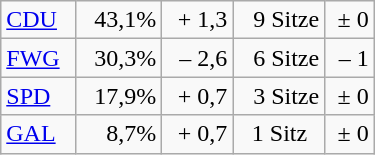<table class="wikitable" width=250>
<tr align="right">
<td align="left"><a href='#'>CDU</a></td>
<td>43,1%</td>
<td>+ 1,3</td>
<td>9 Sitze</td>
<td>± 0</td>
</tr>
<tr align="right">
<td align="left"><a href='#'>FWG</a></td>
<td>30,3%</td>
<td>– 2,6</td>
<td>6 Sitze</td>
<td>– 1</td>
</tr>
<tr align="right">
<td align="left"><a href='#'>SPD</a></td>
<td>17,9%</td>
<td>+ 0,7</td>
<td>3 Sitze</td>
<td>± 0</td>
</tr>
<tr align="right">
<td align="left"><a href='#'>GAL</a></td>
<td>8,7%</td>
<td>+ 0,7</td>
<td>1 Sitz  </td>
<td>± 0</td>
</tr>
</table>
